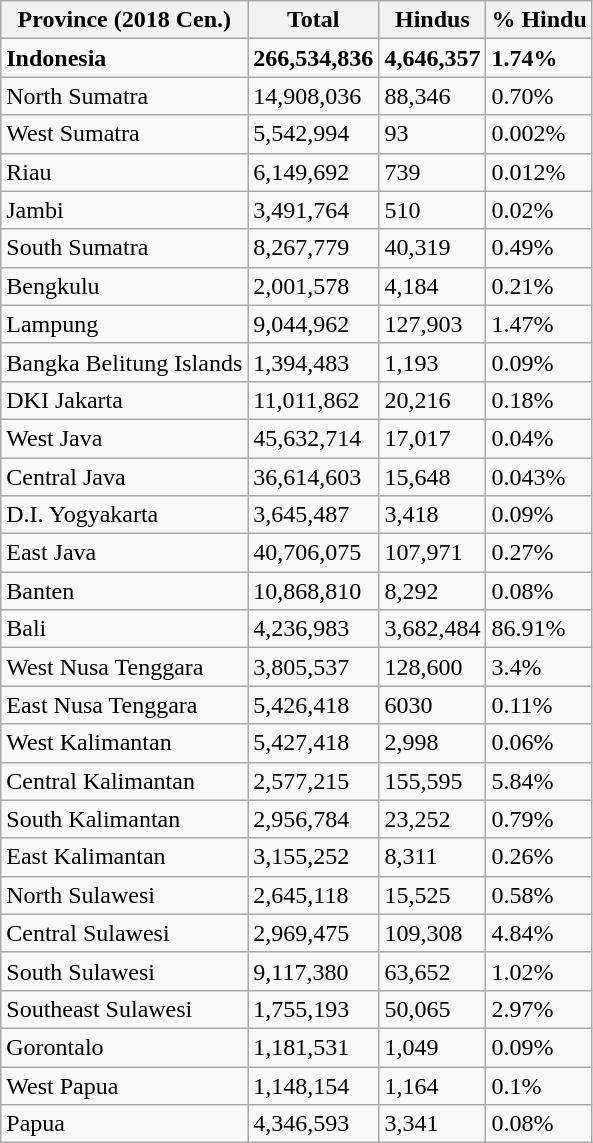<table class="wikitable sortable">
<tr>
<th>Province (2018 Cen.)</th>
<th>Total</th>
<th>Hindus</th>
<th>% Hindu</th>
</tr>
<tr>
<td><strong>Indonesia</strong></td>
<td><strong>266,534,836</strong></td>
<td><strong>4,646,357</strong></td>
<td><strong>1.74%</strong></td>
</tr>
<tr>
<td>North Sumatra</td>
<td>14,908,036</td>
<td>88,346</td>
<td>0.70%</td>
</tr>
<tr>
<td>West Sumatra</td>
<td>5,542,994</td>
<td>93</td>
<td>0.002%</td>
</tr>
<tr>
<td>Riau</td>
<td>6,149,692</td>
<td>739</td>
<td>0.012%</td>
</tr>
<tr>
<td>Jambi</td>
<td>3,491,764</td>
<td>510</td>
<td>0.02%</td>
</tr>
<tr>
<td>South Sumatra</td>
<td>8,267,779</td>
<td>40,319</td>
<td>0.49%</td>
</tr>
<tr>
<td>Bengkulu</td>
<td>2,001,578</td>
<td>4,184</td>
<td>0.21%</td>
</tr>
<tr>
<td>Lampung</td>
<td>9,044,962</td>
<td>127,903</td>
<td>1.47%</td>
</tr>
<tr>
<td>Bangka Belitung Islands</td>
<td>1,394,483</td>
<td>1,193</td>
<td>0.09%</td>
</tr>
<tr>
<td>DKI Jakarta</td>
<td>11,011,862</td>
<td>20,216</td>
<td>0.18%</td>
</tr>
<tr>
<td>West Java</td>
<td>45,632,714</td>
<td>17,017</td>
<td>0.04%</td>
</tr>
<tr>
<td>Central Java</td>
<td>36,614,603</td>
<td>15,648</td>
<td>0.043%</td>
</tr>
<tr>
<td>D.I. Yogyakarta</td>
<td>3,645,487</td>
<td>3,418</td>
<td>0.09%</td>
</tr>
<tr>
<td>East Java</td>
<td>40,706,075</td>
<td>107,971</td>
<td>0.27%</td>
</tr>
<tr>
<td>Banten</td>
<td>10,868,810</td>
<td>8,292</td>
<td>0.08%</td>
</tr>
<tr>
<td>Bali</td>
<td>4,236,983</td>
<td>3,682,484</td>
<td>86.91%</td>
</tr>
<tr>
<td>West Nusa Tenggara</td>
<td>3,805,537</td>
<td>128,600</td>
<td>3.4%</td>
</tr>
<tr>
<td>East Nusa Tenggara</td>
<td>5,426,418</td>
<td>6030</td>
<td>0.11%</td>
</tr>
<tr>
<td>West Kalimantan</td>
<td>5,427,418</td>
<td>2,998</td>
<td>0.06%</td>
</tr>
<tr>
<td>Central Kalimantan</td>
<td>2,577,215</td>
<td>155,595</td>
<td>5.84%</td>
</tr>
<tr>
<td>South Kalimantan</td>
<td>2,956,784</td>
<td>23,252</td>
<td>0.79%</td>
</tr>
<tr>
<td>East Kalimantan</td>
<td>3,155,252</td>
<td>8,311</td>
<td>0.26%</td>
</tr>
<tr>
<td>North Sulawesi</td>
<td>2,645,118</td>
<td>15,525</td>
<td>0.58%</td>
</tr>
<tr>
<td>Central Sulawesi</td>
<td>2,969,475</td>
<td>109,308</td>
<td>4.84%</td>
</tr>
<tr>
<td>South Sulawesi</td>
<td>9,117,380</td>
<td>63,652</td>
<td>1.02%</td>
</tr>
<tr>
<td>Southeast Sulawesi</td>
<td>1,755,193</td>
<td>50,065</td>
<td>2.97%</td>
</tr>
<tr>
<td>Gorontalo</td>
<td>1,181,531</td>
<td>1,049</td>
<td>0.09%</td>
</tr>
<tr>
<td>West Papua</td>
<td>1,148,154</td>
<td>1,164</td>
<td>0.1%</td>
</tr>
<tr>
<td>Papua</td>
<td>4,346,593</td>
<td>3,341</td>
<td>0.08%</td>
</tr>
</table>
